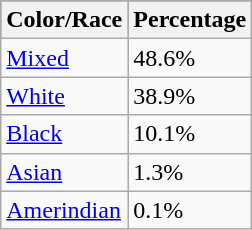<table class="wikitable">
<tr style="background:#009966;" colspan="2">
<th><span>Color/Race</span></th>
<th><span>Percentage</span></th>
</tr>
<tr>
<td><a href='#'>Mixed</a></td>
<td>48.6%</td>
</tr>
<tr>
<td><a href='#'>White</a></td>
<td>38.9%</td>
</tr>
<tr>
<td><a href='#'>Black</a></td>
<td>10.1%</td>
</tr>
<tr>
<td><a href='#'>Asian</a></td>
<td>1.3%</td>
</tr>
<tr>
<td><a href='#'>Amerindian</a></td>
<td>0.1%</td>
</tr>
</table>
